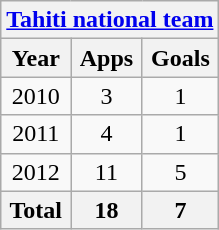<table class="wikitable" style="text-align:center">
<tr>
<th colspan=3><a href='#'>Tahiti national team</a></th>
</tr>
<tr>
<th>Year</th>
<th>Apps</th>
<th>Goals</th>
</tr>
<tr>
<td>2010</td>
<td>3</td>
<td>1</td>
</tr>
<tr>
<td>2011</td>
<td>4</td>
<td>1</td>
</tr>
<tr>
<td>2012</td>
<td>11</td>
<td>5</td>
</tr>
<tr>
<th>Total</th>
<th>18</th>
<th>7</th>
</tr>
</table>
